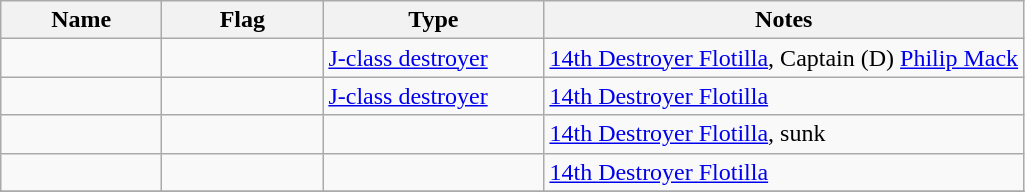<table class="wikitable sortable">
<tr>
<th scope="col" width="100px">Name</th>
<th scope="col" width="100px">Flag</th>
<th scope="col" width="140px">Type</th>
<th>Notes</th>
</tr>
<tr>
<td align="left"></td>
<td align="left"></td>
<td align="left"><a href='#'>J-class destroyer</a></td>
<td align="left"><a href='#'>14th Destroyer Flotilla</a>, Captain (D) <a href='#'>Philip Mack</a></td>
</tr>
<tr>
<td align="left"></td>
<td align="left"></td>
<td align="left"><a href='#'>J-class destroyer</a></td>
<td align="left"><a href='#'>14th Destroyer Flotilla</a></td>
</tr>
<tr>
<td align="left"></td>
<td align="left"></td>
<td align="left"></td>
<td align="left"><a href='#'>14th Destroyer Flotilla</a>, sunk</td>
</tr>
<tr>
<td align="left"></td>
<td align="left"></td>
<td align="left"></td>
<td align="left"><a href='#'>14th Destroyer Flotilla</a></td>
</tr>
<tr>
</tr>
</table>
